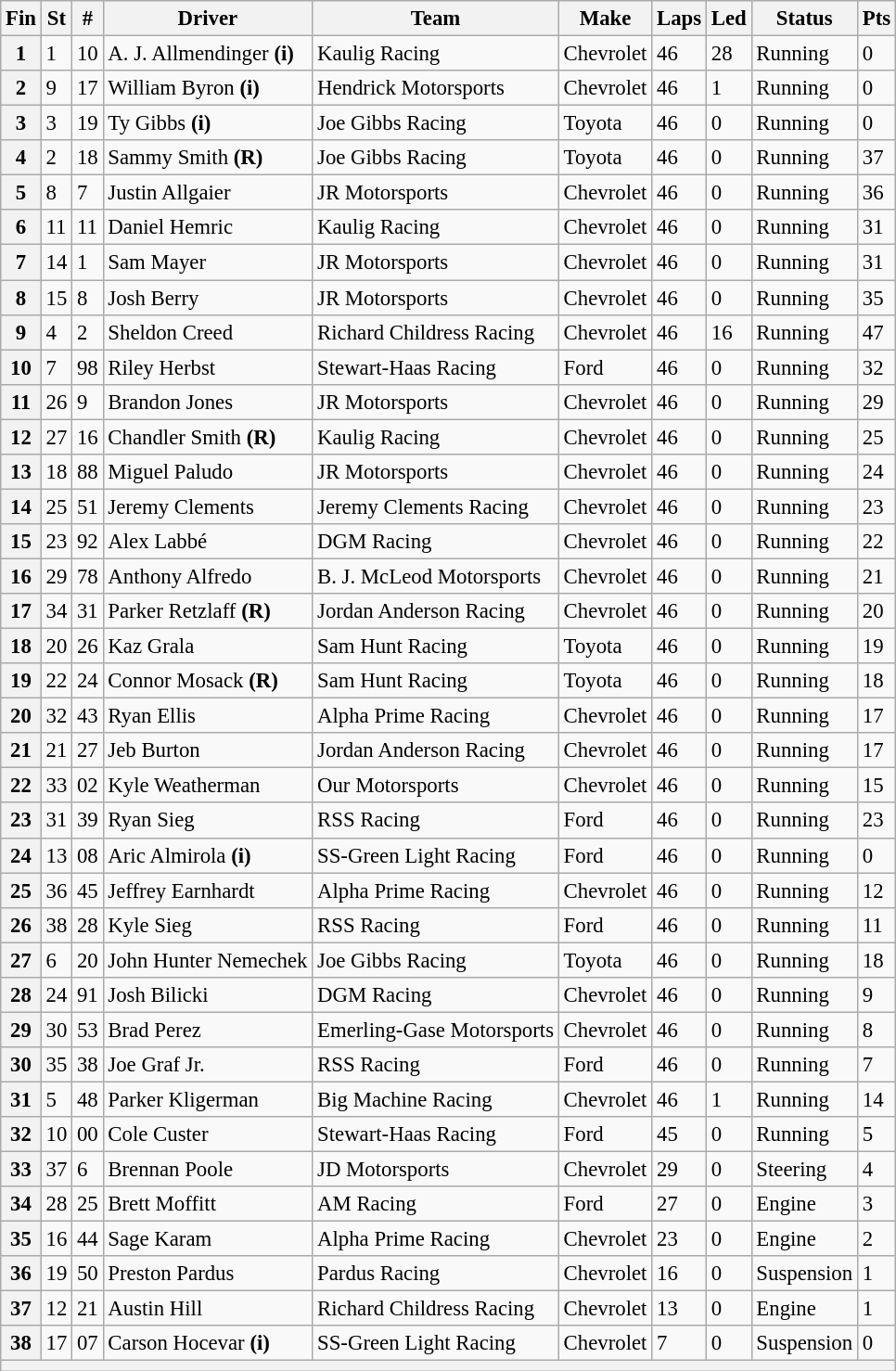<table class="wikitable" style="font-size:95%">
<tr>
<th>Fin</th>
<th>St</th>
<th>#</th>
<th>Driver</th>
<th>Team</th>
<th>Make</th>
<th>Laps</th>
<th>Led</th>
<th>Status</th>
<th>Pts</th>
</tr>
<tr>
<th>1</th>
<td>1</td>
<td>10</td>
<td>A. J. Allmendinger <strong>(i)</strong></td>
<td>Kaulig Racing</td>
<td>Chevrolet</td>
<td>46</td>
<td>28</td>
<td>Running</td>
<td>0</td>
</tr>
<tr>
<th>2</th>
<td>9</td>
<td>17</td>
<td>William Byron <strong>(i)</strong></td>
<td>Hendrick Motorsports</td>
<td>Chevrolet</td>
<td>46</td>
<td>1</td>
<td>Running</td>
<td>0</td>
</tr>
<tr>
<th>3</th>
<td>3</td>
<td>19</td>
<td>Ty Gibbs <strong>(i)</strong></td>
<td>Joe Gibbs Racing</td>
<td>Toyota</td>
<td>46</td>
<td>0</td>
<td>Running</td>
<td>0</td>
</tr>
<tr>
<th>4</th>
<td>2</td>
<td>18</td>
<td>Sammy Smith <strong>(R)</strong></td>
<td>Joe Gibbs Racing</td>
<td>Toyota</td>
<td>46</td>
<td>0</td>
<td>Running</td>
<td>37</td>
</tr>
<tr>
<th>5</th>
<td>8</td>
<td>7</td>
<td>Justin Allgaier</td>
<td>JR Motorsports</td>
<td>Chevrolet</td>
<td>46</td>
<td>0</td>
<td>Running</td>
<td>36</td>
</tr>
<tr>
<th>6</th>
<td>11</td>
<td>11</td>
<td>Daniel Hemric</td>
<td>Kaulig Racing</td>
<td>Chevrolet</td>
<td>46</td>
<td>0</td>
<td>Running</td>
<td>31</td>
</tr>
<tr>
<th>7</th>
<td>14</td>
<td>1</td>
<td>Sam Mayer</td>
<td>JR Motorsports</td>
<td>Chevrolet</td>
<td>46</td>
<td>0</td>
<td>Running</td>
<td>31</td>
</tr>
<tr>
<th>8</th>
<td>15</td>
<td>8</td>
<td>Josh Berry</td>
<td>JR Motorsports</td>
<td>Chevrolet</td>
<td>46</td>
<td>0</td>
<td>Running</td>
<td>35</td>
</tr>
<tr>
<th>9</th>
<td>4</td>
<td>2</td>
<td>Sheldon Creed</td>
<td>Richard Childress Racing</td>
<td>Chevrolet</td>
<td>46</td>
<td>16</td>
<td>Running</td>
<td>47</td>
</tr>
<tr>
<th>10</th>
<td>7</td>
<td>98</td>
<td>Riley Herbst</td>
<td>Stewart-Haas Racing</td>
<td>Ford</td>
<td>46</td>
<td>0</td>
<td>Running</td>
<td>32</td>
</tr>
<tr>
<th>11</th>
<td>26</td>
<td>9</td>
<td>Brandon Jones</td>
<td>JR Motorsports</td>
<td>Chevrolet</td>
<td>46</td>
<td>0</td>
<td>Running</td>
<td>29</td>
</tr>
<tr>
<th>12</th>
<td>27</td>
<td>16</td>
<td>Chandler Smith <strong>(R)</strong></td>
<td>Kaulig Racing</td>
<td>Chevrolet</td>
<td>46</td>
<td>0</td>
<td>Running</td>
<td>25</td>
</tr>
<tr>
<th>13</th>
<td>18</td>
<td>88</td>
<td>Miguel Paludo</td>
<td>JR Motorsports</td>
<td>Chevrolet</td>
<td>46</td>
<td>0</td>
<td>Running</td>
<td>24</td>
</tr>
<tr>
<th>14</th>
<td>25</td>
<td>51</td>
<td>Jeremy Clements</td>
<td>Jeremy Clements Racing</td>
<td>Chevrolet</td>
<td>46</td>
<td>0</td>
<td>Running</td>
<td>23</td>
</tr>
<tr>
<th>15</th>
<td>23</td>
<td>92</td>
<td>Alex Labbé</td>
<td>DGM Racing</td>
<td>Chevrolet</td>
<td>46</td>
<td>0</td>
<td>Running</td>
<td>22</td>
</tr>
<tr>
<th>16</th>
<td>29</td>
<td>78</td>
<td>Anthony Alfredo</td>
<td>B. J. McLeod Motorsports</td>
<td>Chevrolet</td>
<td>46</td>
<td>0</td>
<td>Running</td>
<td>21</td>
</tr>
<tr>
<th>17</th>
<td>34</td>
<td>31</td>
<td>Parker Retzlaff <strong>(R)</strong></td>
<td>Jordan Anderson Racing</td>
<td>Chevrolet</td>
<td>46</td>
<td>0</td>
<td>Running</td>
<td>20</td>
</tr>
<tr>
<th>18</th>
<td>20</td>
<td>26</td>
<td>Kaz Grala</td>
<td>Sam Hunt Racing</td>
<td>Toyota</td>
<td>46</td>
<td>0</td>
<td>Running</td>
<td>19</td>
</tr>
<tr>
<th>19</th>
<td>22</td>
<td>24</td>
<td>Connor Mosack <strong>(R)</strong></td>
<td>Sam Hunt Racing</td>
<td>Toyota</td>
<td>46</td>
<td>0</td>
<td>Running</td>
<td>18</td>
</tr>
<tr>
<th>20</th>
<td>32</td>
<td>43</td>
<td>Ryan Ellis</td>
<td>Alpha Prime Racing</td>
<td>Chevrolet</td>
<td>46</td>
<td>0</td>
<td>Running</td>
<td>17</td>
</tr>
<tr>
<th>21</th>
<td>21</td>
<td>27</td>
<td>Jeb Burton</td>
<td>Jordan Anderson Racing</td>
<td>Chevrolet</td>
<td>46</td>
<td>0</td>
<td>Running</td>
<td>17</td>
</tr>
<tr>
<th>22</th>
<td>33</td>
<td>02</td>
<td>Kyle Weatherman</td>
<td>Our Motorsports</td>
<td>Chevrolet</td>
<td>46</td>
<td>0</td>
<td>Running</td>
<td>15</td>
</tr>
<tr>
<th>23</th>
<td>31</td>
<td>39</td>
<td>Ryan Sieg</td>
<td>RSS Racing</td>
<td>Ford</td>
<td>46</td>
<td>0</td>
<td>Running</td>
<td>23</td>
</tr>
<tr>
<th>24</th>
<td>13</td>
<td>08</td>
<td>Aric Almirola <strong>(i)</strong></td>
<td>SS-Green Light Racing</td>
<td>Ford</td>
<td>46</td>
<td>0</td>
<td>Running</td>
<td>0</td>
</tr>
<tr>
<th>25</th>
<td>36</td>
<td>45</td>
<td>Jeffrey Earnhardt</td>
<td>Alpha Prime Racing</td>
<td>Chevrolet</td>
<td>46</td>
<td>0</td>
<td>Running</td>
<td>12</td>
</tr>
<tr>
<th>26</th>
<td>38</td>
<td>28</td>
<td>Kyle Sieg</td>
<td>RSS Racing</td>
<td>Ford</td>
<td>46</td>
<td>0</td>
<td>Running</td>
<td>11</td>
</tr>
<tr>
<th>27</th>
<td>6</td>
<td>20</td>
<td>John Hunter Nemechek</td>
<td>Joe Gibbs Racing</td>
<td>Toyota</td>
<td>46</td>
<td>0</td>
<td>Running</td>
<td>18</td>
</tr>
<tr>
<th>28</th>
<td>24</td>
<td>91</td>
<td>Josh Bilicki</td>
<td>DGM Racing</td>
<td>Chevrolet</td>
<td>46</td>
<td>0</td>
<td>Running</td>
<td>9</td>
</tr>
<tr>
<th>29</th>
<td>30</td>
<td>53</td>
<td>Brad Perez</td>
<td>Emerling-Gase Motorsports</td>
<td>Chevrolet</td>
<td>46</td>
<td>0</td>
<td>Running</td>
<td>8</td>
</tr>
<tr>
<th>30</th>
<td>35</td>
<td>38</td>
<td>Joe Graf Jr.</td>
<td>RSS Racing</td>
<td>Ford</td>
<td>46</td>
<td>0</td>
<td>Running</td>
<td>7</td>
</tr>
<tr>
<th>31</th>
<td>5</td>
<td>48</td>
<td>Parker Kligerman</td>
<td>Big Machine Racing</td>
<td>Chevrolet</td>
<td>46</td>
<td>1</td>
<td>Running</td>
<td>14</td>
</tr>
<tr>
<th>32</th>
<td>10</td>
<td>00</td>
<td>Cole Custer</td>
<td>Stewart-Haas Racing</td>
<td>Ford</td>
<td>45</td>
<td>0</td>
<td>Running</td>
<td>5</td>
</tr>
<tr>
<th>33</th>
<td>37</td>
<td>6</td>
<td>Brennan Poole</td>
<td>JD Motorsports</td>
<td>Chevrolet</td>
<td>29</td>
<td>0</td>
<td>Steering</td>
<td>4</td>
</tr>
<tr>
<th>34</th>
<td>28</td>
<td>25</td>
<td>Brett Moffitt</td>
<td>AM Racing</td>
<td>Ford</td>
<td>27</td>
<td>0</td>
<td>Engine</td>
<td>3</td>
</tr>
<tr>
<th>35</th>
<td>16</td>
<td>44</td>
<td>Sage Karam</td>
<td>Alpha Prime Racing</td>
<td>Chevrolet</td>
<td>23</td>
<td>0</td>
<td>Engine</td>
<td>2</td>
</tr>
<tr>
<th>36</th>
<td>19</td>
<td>50</td>
<td>Preston Pardus</td>
<td>Pardus Racing</td>
<td>Chevrolet</td>
<td>16</td>
<td>0</td>
<td>Suspension</td>
<td>1</td>
</tr>
<tr>
<th>37</th>
<td>12</td>
<td>21</td>
<td>Austin Hill</td>
<td>Richard Childress Racing</td>
<td>Chevrolet</td>
<td>13</td>
<td>0</td>
<td>Engine</td>
<td>1</td>
</tr>
<tr>
<th>38</th>
<td>17</td>
<td>07</td>
<td>Carson Hocevar <strong>(i)</strong></td>
<td>SS-Green Light Racing</td>
<td>Chevrolet</td>
<td>7</td>
<td>0</td>
<td>Suspension</td>
<td>0</td>
</tr>
<tr>
<th colspan="10"></th>
</tr>
</table>
